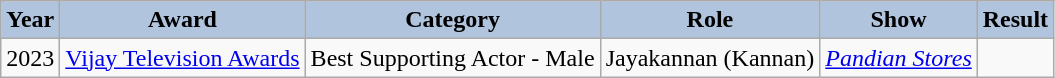<table class="wikitable">
<tr>
<th style="background:#B0C4DE;">Year</th>
<th style="background:#B0C4DE;">Award</th>
<th style="background:#B0C4DE;">Category</th>
<th style="background:#B0C4DE;">Role</th>
<th style="background:#B0C4DE;">Show</th>
<th style="background:#B0C4DE;">Result</th>
</tr>
<tr>
<td>2023</td>
<td><a href='#'>Vijay Television Awards</a></td>
<td>Best Supporting Actor - Male</td>
<td>Jayakannan (Kannan)</td>
<td><em><a href='#'>Pandian Stores</a></em></td>
<td></td>
</tr>
</table>
